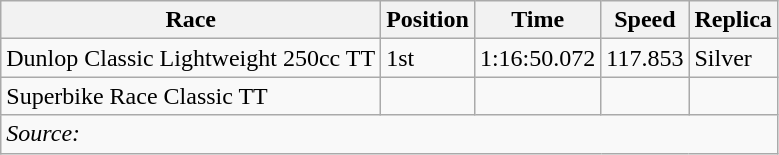<table class="wikitable">
<tr>
<th>Race</th>
<th>Position</th>
<th>Time</th>
<th>Speed</th>
<th>Replica</th>
</tr>
<tr>
<td>Dunlop Classic Lightweight 250cc TT</td>
<td>1st</td>
<td>1:16:50.072</td>
<td>117.853</td>
<td>Silver</td>
</tr>
<tr>
<td>Superbike Race Classic TT</td>
<td></td>
<td></td>
<td></td>
<td></td>
</tr>
<tr>
<td colspan=5><em>Source:</em></td>
</tr>
</table>
